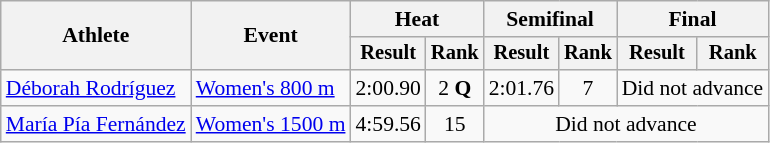<table class=wikitable style="font-size:90%">
<tr>
<th rowspan="2">Athlete</th>
<th rowspan="2">Event</th>
<th colspan="2">Heat</th>
<th colspan="2">Semifinal</th>
<th colspan="2">Final</th>
</tr>
<tr style="font-size:95%">
<th>Result</th>
<th>Rank</th>
<th>Result</th>
<th>Rank</th>
<th>Result</th>
<th>Rank</th>
</tr>
<tr align=center>
<td align=left><a href='#'>Déborah Rodríguez</a></td>
<td align=left><a href='#'>Women's 800 m</a></td>
<td>2:00.90</td>
<td>2 <strong>Q</strong></td>
<td>2:01.76</td>
<td>7</td>
<td colspan="2">Did not advance</td>
</tr>
<tr align=center>
<td align=left><a href='#'>María Pía Fernández</a></td>
<td align=left><a href='#'>Women's 1500 m</a></td>
<td>4:59.56</td>
<td>15</td>
<td colspan="4">Did not advance</td>
</tr>
</table>
